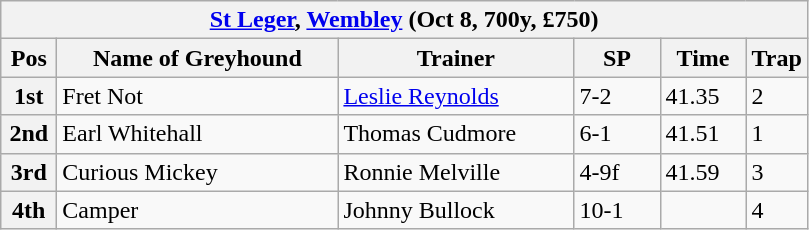<table class="wikitable">
<tr>
<th colspan="6"><a href='#'>St Leger</a>, <a href='#'>Wembley</a> (Oct 8, 700y, £750)</th>
</tr>
<tr>
<th width=30>Pos</th>
<th width=180>Name of Greyhound</th>
<th width=150>Trainer</th>
<th width=50>SP</th>
<th width=50>Time</th>
<th width=30>Trap</th>
</tr>
<tr>
<th>1st</th>
<td>Fret Not</td>
<td><a href='#'>Leslie Reynolds</a></td>
<td>7-2</td>
<td>41.35</td>
<td>2</td>
</tr>
<tr>
<th>2nd</th>
<td>Earl Whitehall</td>
<td>Thomas Cudmore</td>
<td>6-1</td>
<td>41.51</td>
<td>1</td>
</tr>
<tr>
<th>3rd</th>
<td>Curious Mickey</td>
<td>Ronnie Melville</td>
<td>4-9f</td>
<td>41.59</td>
<td>3</td>
</tr>
<tr>
<th>4th</th>
<td>Camper</td>
<td>Johnny Bullock</td>
<td>10-1</td>
<td></td>
<td>4</td>
</tr>
</table>
